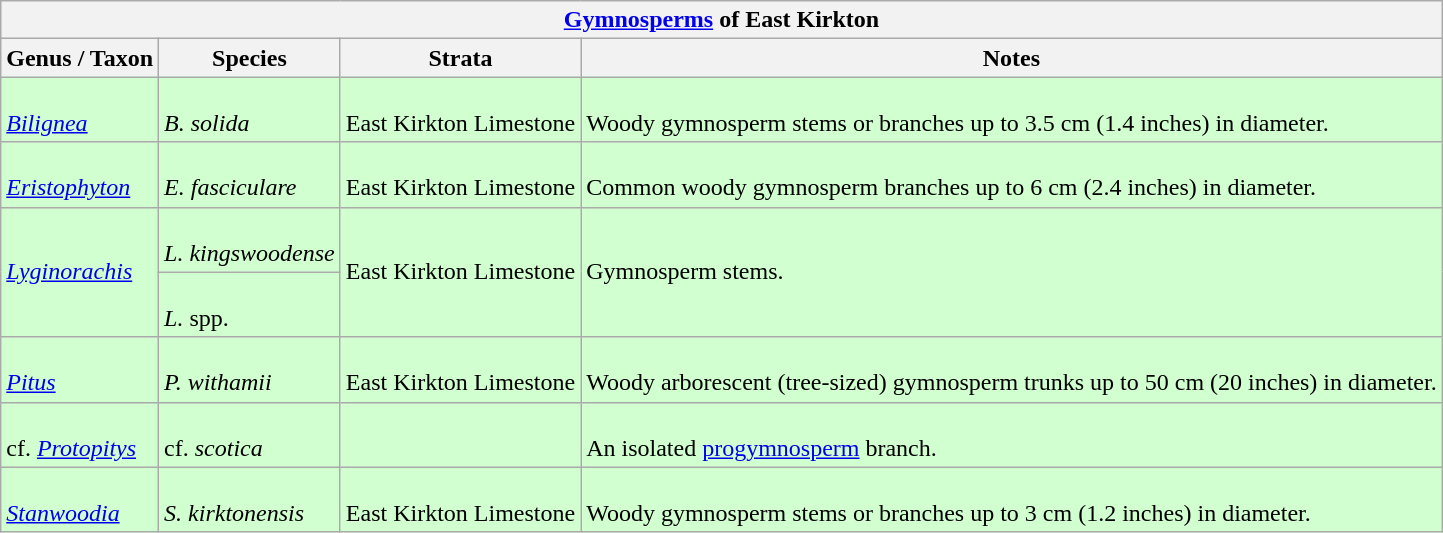<table class="wikitable" align="center">
<tr>
<th colspan="4" align="center"><strong><a href='#'>Gymnosperms</a> of East Kirkton</strong></th>
</tr>
<tr>
<th>Genus / Taxon</th>
<th>Species</th>
<th>Strata</th>
<th>Notes</th>
</tr>
<tr>
<td style="background:#D1FFCF;"><br><em><a href='#'>Bilignea</a></em></td>
<td style="background:#D1FFCF;"><br><em>B. solida</em></td>
<td style="background:#D1FFCF;"><br>East Kirkton Limestone</td>
<td style="background:#D1FFCF;"><br>Woody gymnosperm stems or branches up to 3.5 cm (1.4 inches) in diameter.</td>
</tr>
<tr>
<td style="background:#D1FFCF;"><br><em><a href='#'>Eristophyton</a></em></td>
<td style="background:#D1FFCF;"><br><em>E. fasciculare</em></td>
<td style="background:#D1FFCF;"><br>East Kirkton Limestone</td>
<td style="background:#D1FFCF;"><br>Common woody gymnosperm branches up to 6 cm (2.4 inches) in diameter.</td>
</tr>
<tr>
<td rowspan="2" style="background:#D1FFCF;"><em><a href='#'>Lyginorachis</a></em></td>
<td style="background:#D1FFCF;"><br><em>L. kingswoodense</em></td>
<td rowspan="2" style="background:#D1FFCF;">East Kirkton Limestone</td>
<td rowspan="2" style="background:#D1FFCF;">Gymnosperm stems.</td>
</tr>
<tr>
<td style="background:#D1FFCF;"><br><em>L.</em> spp.</td>
</tr>
<tr>
<td style="background:#D1FFCF;"><br><em><a href='#'>Pitus</a></em></td>
<td style="background:#D1FFCF;"><br><em>P. withamii</em></td>
<td style="background:#D1FFCF;"><br>East Kirkton Limestone</td>
<td style="background:#D1FFCF;"><br>Woody arborescent (tree-sized) gymnosperm trunks up to 50 cm (20 inches) in diameter.</td>
</tr>
<tr>
<td style="background:#D1FFCF;"><br>cf. <em><a href='#'>Protopitys</a></em></td>
<td style="background:#D1FFCF;"><br>cf. <em>scotica</em></td>
<td style="background:#D1FFCF;"></td>
<td style="background:#D1FFCF;"><br>An isolated <a href='#'>progymnosperm</a> branch.</td>
</tr>
<tr>
<td style="background:#D1FFCF;"><br><em><a href='#'>Stanwoodia</a></em></td>
<td style="background:#D1FFCF;"><br><em>S. kirktonensis</em></td>
<td style="background:#D1FFCF;"><br>East Kirkton Limestone</td>
<td style="background:#D1FFCF;"><br>Woody gymnosperm stems or branches up to 3 cm (1.2 inches) in diameter.</td>
</tr>
</table>
